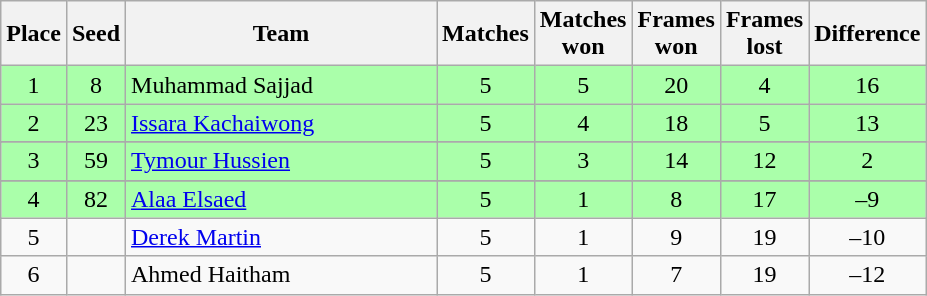<table class="wikitable" style="text-align: center;">
<tr>
<th width=20>Place</th>
<th width=20>Seed</th>
<th width=200>Team</th>
<th width=20>Matches</th>
<th width=20>Matches won</th>
<th width=20>Frames won</th>
<th width=20>Frames lost</th>
<th width=20>Difference</th>
</tr>
<tr style="background:#aaffaa;">
<td>1</td>
<td>8</td>
<td style="text-align:left;"> Muhammad Sajjad</td>
<td>5</td>
<td>5</td>
<td>20</td>
<td>4</td>
<td>16</td>
</tr>
<tr style="background:#aaffaa;">
<td>2</td>
<td>23</td>
<td style="text-align:left;"> <a href='#'>Issara Kachaiwong</a></td>
<td>5</td>
<td>4</td>
<td>18</td>
<td>5</td>
<td>13</td>
</tr>
<tr>
</tr>
<tr style="background:#aaffaa;">
<td>3</td>
<td>59</td>
<td style="text-align:left;"> <a href='#'>Tymour Hussien</a></td>
<td>5</td>
<td>3</td>
<td>14</td>
<td>12</td>
<td>2</td>
</tr>
<tr>
</tr>
<tr style="background:#aaffaa;">
<td>4</td>
<td>82</td>
<td style="text-align:left;"> <a href='#'>Alaa Elsaed</a></td>
<td>5</td>
<td>1</td>
<td>8</td>
<td>17</td>
<td>–9</td>
</tr>
<tr>
<td>5</td>
<td></td>
<td style="text-align:left;"> <a href='#'>Derek Martin</a></td>
<td>5</td>
<td>1</td>
<td>9</td>
<td>19</td>
<td>–10</td>
</tr>
<tr>
<td>6</td>
<td></td>
<td style="text-align:left;"> Ahmed Haitham</td>
<td>5</td>
<td>1</td>
<td>7</td>
<td>19</td>
<td>–12</td>
</tr>
</table>
